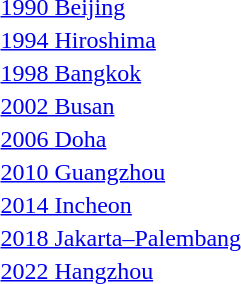<table>
<tr>
<td><a href='#'>1990 Beijing</a></td>
<td></td>
<td></td>
<td></td>
</tr>
<tr>
<td><a href='#'>1994 Hiroshima</a></td>
<td></td>
<td></td>
<td></td>
</tr>
<tr>
<td><a href='#'>1998 Bangkok</a></td>
<td></td>
<td></td>
<td></td>
</tr>
<tr>
<td><a href='#'>2002 Busan</a></td>
<td></td>
<td></td>
<td></td>
</tr>
<tr>
<td><a href='#'>2006 Doha</a></td>
<td></td>
<td></td>
<td></td>
</tr>
<tr>
<td rowspan=2><a href='#'>2010 Guangzhou</a></td>
<td rowspan=2></td>
<td rowspan=2></td>
<td></td>
</tr>
<tr>
<td></td>
</tr>
<tr>
<td><a href='#'>2014 Incheon</a></td>
<td></td>
<td></td>
<td></td>
</tr>
<tr>
<td><a href='#'>2018 Jakarta–Palembang</a></td>
<td></td>
<td></td>
<td></td>
</tr>
<tr>
<td><a href='#'>2022 Hangzhou</a></td>
<td></td>
<td></td>
<td></td>
</tr>
</table>
